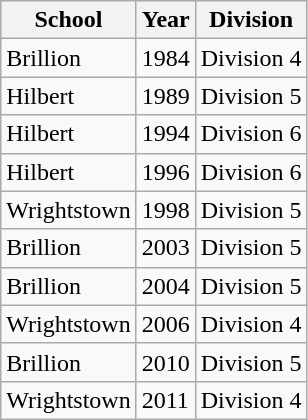<table class="wikitable">
<tr>
<th>School</th>
<th>Year</th>
<th>Division</th>
</tr>
<tr>
<td>Brillion</td>
<td>1984</td>
<td>Division 4</td>
</tr>
<tr>
<td>Hilbert</td>
<td>1989</td>
<td>Division 5</td>
</tr>
<tr>
<td>Hilbert</td>
<td>1994</td>
<td>Division 6</td>
</tr>
<tr>
<td>Hilbert</td>
<td>1996</td>
<td>Division 6</td>
</tr>
<tr>
<td>Wrightstown</td>
<td>1998</td>
<td>Division 5</td>
</tr>
<tr>
<td>Brillion</td>
<td>2003</td>
<td>Division 5</td>
</tr>
<tr>
<td>Brillion</td>
<td>2004</td>
<td>Division 5</td>
</tr>
<tr>
<td>Wrightstown</td>
<td>2006</td>
<td>Division 4</td>
</tr>
<tr>
<td>Brillion</td>
<td>2010</td>
<td>Division 5</td>
</tr>
<tr>
<td>Wrightstown</td>
<td>2011</td>
<td>Division 4</td>
</tr>
</table>
